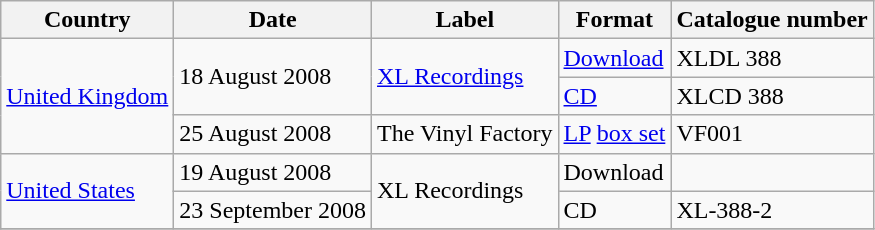<table class="wikitable">
<tr>
<th>Country</th>
<th>Date</th>
<th>Label</th>
<th>Format</th>
<th>Catalogue number</th>
</tr>
<tr>
<td rowspan="3"><a href='#'>United Kingdom</a></td>
<td rowspan="2">18 August 2008</td>
<td rowspan="2"><a href='#'>XL Recordings</a></td>
<td><a href='#'>Download</a></td>
<td>XLDL 388</td>
</tr>
<tr>
<td><a href='#'>CD</a></td>
<td>XLCD 388</td>
</tr>
<tr>
<td>25 August 2008</td>
<td>The Vinyl Factory</td>
<td><a href='#'>LP</a> <a href='#'>box set</a></td>
<td>VF001</td>
</tr>
<tr>
<td rowspan="2"><a href='#'>United States</a></td>
<td>19 August 2008</td>
<td rowspan="2">XL Recordings</td>
<td>Download</td>
<td></td>
</tr>
<tr>
<td>23 September 2008</td>
<td>CD</td>
<td>XL-388-2</td>
</tr>
<tr>
</tr>
</table>
